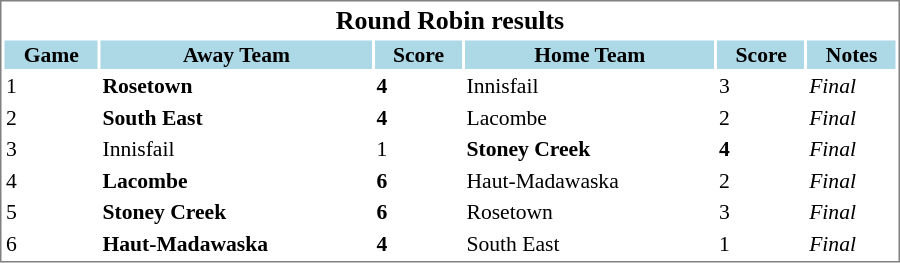<table cellpadding="0">
<tr align="left" style="vertical-align: top">
<td></td>
<td><br><table cellpadding="1" width="600px" style="font-size: 90%; border: 1px solid gray;">
<tr align="center" style="font-size: larger;">
<td colspan=6><strong>Round Robin results</strong></td>
</tr>
<tr style="background:lightblue;">
<th style=>Game</th>
<th style= width="155">Away Team</th>
<th style=>Score</th>
<th style= width="155">Home Team</th>
<th style=>Score</th>
<th style=>Notes</th>
</tr>
<tr>
<td>1</td>
<td><strong>Rosetown</strong></td>
<td><strong>4</strong></td>
<td>Innisfail</td>
<td>3</td>
<td><em>Final</em></td>
</tr>
<tr>
<td>2</td>
<td><strong>South East</strong></td>
<td><strong>4</strong></td>
<td>Lacombe</td>
<td>2</td>
<td><em>Final</em></td>
</tr>
<tr>
<td>3</td>
<td>Innisfail</td>
<td>1</td>
<td><strong>Stoney Creek</strong></td>
<td><strong>4</strong></td>
<td><em>Final</em></td>
</tr>
<tr>
<td>4</td>
<td><strong>Lacombe</strong></td>
<td><strong>6</strong></td>
<td>Haut-Madawaska</td>
<td>2</td>
<td><em>Final</em></td>
</tr>
<tr>
<td>5</td>
<td><strong>Stoney Creek</strong></td>
<td><strong>6</strong></td>
<td>Rosetown</td>
<td>3</td>
<td><em>Final</em></td>
</tr>
<tr>
<td>6</td>
<td><strong>Haut-Madawaska</strong></td>
<td><strong>4</strong></td>
<td>South East</td>
<td>1</td>
<td><em>Final</em></td>
</tr>
</table>
</td>
</tr>
</table>
